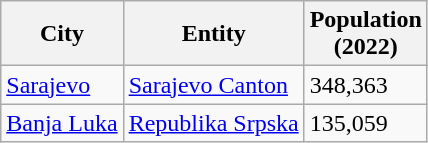<table class="wikitable sortable sticky-header col3right">
<tr>
<th>City</th>
<th>Entity</th>
<th>Population<br>(2022)</th>
</tr>
<tr>
<td><a href='#'>Sarajevo</a></td>
<td><a href='#'>Sarajevo Canton</a></td>
<td>348,363</td>
</tr>
<tr>
<td><a href='#'>Banja Luka</a></td>
<td><a href='#'>Republika Srpska</a></td>
<td>135,059</td>
</tr>
</table>
